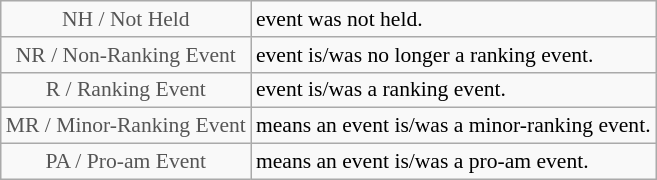<table class="wikitable" style="font-size:90%">
<tr>
<td style="text-align:center; color:#555555;" colspan="4">NH / Not Held</td>
<td>event was not held.</td>
</tr>
<tr>
<td style="text-align:center; color:#555555;" colspan="4">NR / Non-Ranking Event</td>
<td>event is/was no longer a ranking event.</td>
</tr>
<tr>
<td style="text-align:center; color:#555555;" colspan="4">R / Ranking Event</td>
<td>event is/was a ranking event.</td>
</tr>
<tr>
<td style="text-align:center; color:#555555;" colspan="4">MR / Minor-Ranking Event</td>
<td>means an event is/was a minor-ranking event.</td>
</tr>
<tr>
<td style="text-align:center; color:#555555;" colspan="4">PA / Pro-am Event</td>
<td>means an event is/was a pro-am event.</td>
</tr>
</table>
